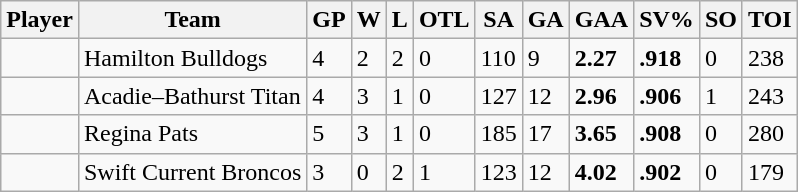<table class="wikitable sortable">
<tr>
<th>Player</th>
<th>Team</th>
<th>GP</th>
<th>W</th>
<th>L</th>
<th>OTL</th>
<th>SA</th>
<th>GA</th>
<th>GAA</th>
<th>SV%</th>
<th>SO</th>
<th>TOI</th>
</tr>
<tr>
<td></td>
<td>Hamilton Bulldogs</td>
<td>4</td>
<td>2</td>
<td>2</td>
<td>0</td>
<td>110</td>
<td>9</td>
<td><strong>2.27</strong></td>
<td><strong>.918</strong></td>
<td>0</td>
<td>238</td>
</tr>
<tr>
<td></td>
<td>Acadie–Bathurst Titan</td>
<td>4</td>
<td>3</td>
<td>1</td>
<td>0</td>
<td>127</td>
<td>12</td>
<td><strong>2.96</strong></td>
<td><strong>.906</strong></td>
<td>1</td>
<td>243</td>
</tr>
<tr>
<td></td>
<td>Regina Pats</td>
<td>5</td>
<td>3</td>
<td>1</td>
<td>0</td>
<td>185</td>
<td>17</td>
<td><strong>3.65</strong></td>
<td><strong>.908</strong></td>
<td>0</td>
<td>280</td>
</tr>
<tr>
<td></td>
<td>Swift Current Broncos</td>
<td>3</td>
<td>0</td>
<td>2</td>
<td>1</td>
<td>123</td>
<td>12</td>
<td><strong>4.02</strong></td>
<td><strong>.902</strong></td>
<td>0</td>
<td>179</td>
</tr>
</table>
